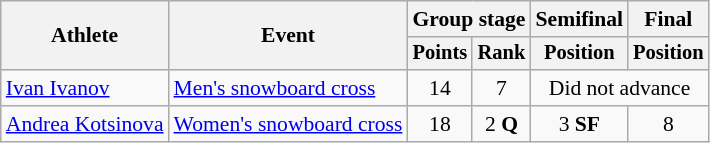<table class="wikitable" style="font-size:90%">
<tr>
<th rowspan="2">Athlete</th>
<th rowspan="2">Event</th>
<th colspan=2>Group stage</th>
<th>Semifinal</th>
<th>Final</th>
</tr>
<tr style="font-size:95%">
<th>Points</th>
<th>Rank</th>
<th>Position</th>
<th>Position</th>
</tr>
<tr align=center>
<td align=left><a href='#'>Ivan Ivanov</a></td>
<td align=left><a href='#'>Men's snowboard cross</a></td>
<td>14</td>
<td>7</td>
<td colspan=2>Did not advance</td>
</tr>
<tr align=center>
<td align=left><a href='#'>Andrea Kotsinova</a></td>
<td align=left><a href='#'>Women's snowboard cross</a></td>
<td>18</td>
<td>2 <strong>Q</strong></td>
<td>3 <strong>SF</strong></td>
<td>8</td>
</tr>
</table>
